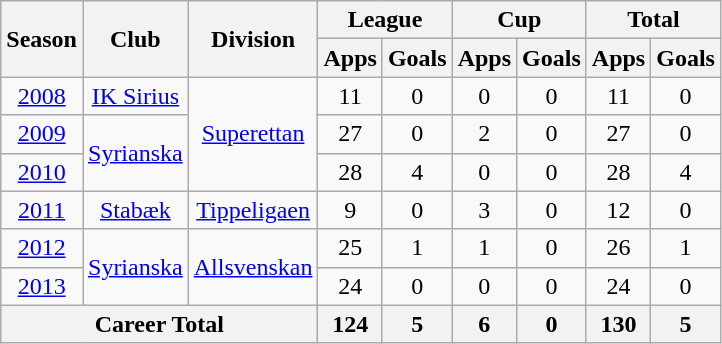<table class="wikitable" style="text-align: center;">
<tr>
<th rowspan="2">Season</th>
<th rowspan="2">Club</th>
<th rowspan="2">Division</th>
<th colspan="2">League</th>
<th colspan="2">Cup</th>
<th colspan="2">Total</th>
</tr>
<tr>
<th>Apps</th>
<th>Goals</th>
<th>Apps</th>
<th>Goals</th>
<th>Apps</th>
<th>Goals</th>
</tr>
<tr>
<td><a href='#'>2008</a></td>
<td rowspan="1" valign="center"><a href='#'>IK Sirius</a></td>
<td rowspan="3" valign="center"><a href='#'>Superettan</a></td>
<td>11</td>
<td>0</td>
<td>0</td>
<td>0</td>
<td>11</td>
<td>0</td>
</tr>
<tr>
<td><a href='#'>2009</a></td>
<td rowspan="2" valign="center"><a href='#'>Syrianska</a></td>
<td>27</td>
<td>0</td>
<td>2</td>
<td>0</td>
<td>27</td>
<td>0</td>
</tr>
<tr>
<td><a href='#'>2010</a></td>
<td>28</td>
<td>4</td>
<td>0</td>
<td>0</td>
<td>28</td>
<td>4</td>
</tr>
<tr>
<td><a href='#'>2011</a></td>
<td rowspan="1" valign="center"><a href='#'>Stabæk</a></td>
<td><a href='#'>Tippeligaen</a></td>
<td>9</td>
<td>0</td>
<td>3</td>
<td>0</td>
<td>12</td>
<td>0</td>
</tr>
<tr>
<td><a href='#'>2012</a></td>
<td rowspan="2" valign="center"><a href='#'>Syrianska</a></td>
<td rowspan="2" valign="center"><a href='#'>Allsvenskan</a></td>
<td>25</td>
<td>1</td>
<td>1</td>
<td>0</td>
<td>26</td>
<td>1</td>
</tr>
<tr>
<td><a href='#'>2013</a></td>
<td>24</td>
<td>0</td>
<td>0</td>
<td>0</td>
<td>24</td>
<td>0</td>
</tr>
<tr>
<th colspan="3">Career Total</th>
<th>124</th>
<th>5</th>
<th>6</th>
<th>0</th>
<th>130</th>
<th>5</th>
</tr>
</table>
